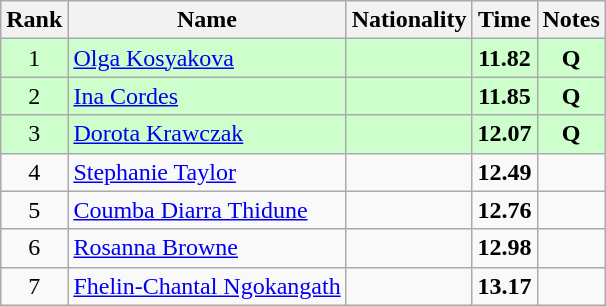<table class="wikitable sortable" style="text-align:center">
<tr>
<th>Rank</th>
<th>Name</th>
<th>Nationality</th>
<th>Time</th>
<th>Notes</th>
</tr>
<tr bgcolor=ccffcc>
<td>1</td>
<td align=left><a href='#'>Olga Kosyakova</a></td>
<td align=left></td>
<td><strong>11.82</strong></td>
<td><strong>Q</strong></td>
</tr>
<tr bgcolor=ccffcc>
<td>2</td>
<td align=left><a href='#'>Ina Cordes</a></td>
<td align=left></td>
<td><strong>11.85</strong></td>
<td><strong>Q</strong></td>
</tr>
<tr bgcolor=ccffcc>
<td>3</td>
<td align=left><a href='#'>Dorota Krawczak</a></td>
<td align=left></td>
<td><strong>12.07</strong></td>
<td><strong>Q</strong></td>
</tr>
<tr>
<td>4</td>
<td align=left><a href='#'>Stephanie Taylor</a></td>
<td align=left></td>
<td><strong>12.49</strong></td>
<td></td>
</tr>
<tr>
<td>5</td>
<td align=left><a href='#'>Coumba Diarra Thidune</a></td>
<td align=left></td>
<td><strong>12.76</strong></td>
<td></td>
</tr>
<tr>
<td>6</td>
<td align=left><a href='#'>Rosanna Browne</a></td>
<td align=left></td>
<td><strong>12.98</strong></td>
<td></td>
</tr>
<tr>
<td>7</td>
<td align=left><a href='#'>Fhelin-Chantal Ngokangath</a></td>
<td align=left></td>
<td><strong>13.17</strong></td>
<td></td>
</tr>
</table>
